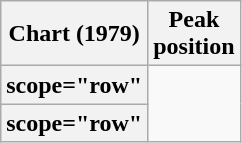<table class="wikitable plainrowheaders sortable">
<tr>
<th scope="col">Chart (1979)</th>
<th scope="col">Peak<br>position</th>
</tr>
<tr>
<th>scope="row" </th>
</tr>
<tr>
<th>scope="row" </th>
</tr>
</table>
